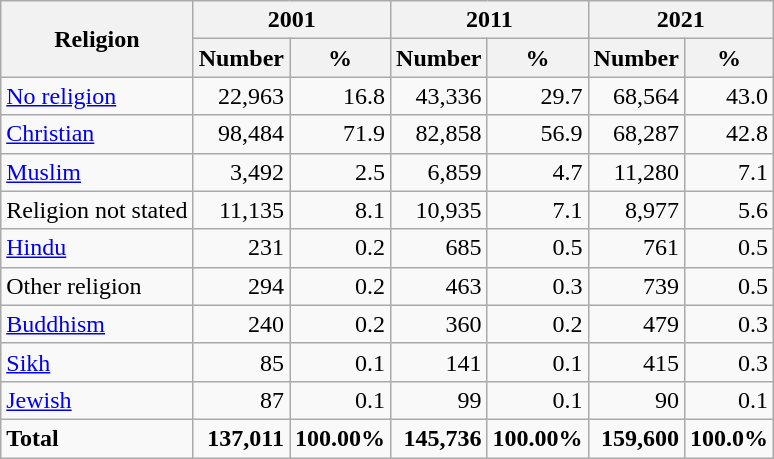<table class="wikitable sortable" style="text-align:right">
<tr>
<th rowspan="2">Religion</th>
<th colspan="2">2001</th>
<th colspan="2">2011</th>
<th colspan="2">2021</th>
</tr>
<tr>
<th>Number</th>
<th>%</th>
<th>Number</th>
<th>%</th>
<th>Number</th>
<th>%</th>
</tr>
<tr>
<td style="text-align:left"><a href='#'>No religion</a></td>
<td>22,963</td>
<td>16.8</td>
<td>43,336</td>
<td>29.7</td>
<td>68,564</td>
<td>43.0</td>
</tr>
<tr>
<td style="text-align:left"><a href='#'>Christian</a></td>
<td>98,484</td>
<td>71.9</td>
<td>82,858</td>
<td>56.9</td>
<td>68,287</td>
<td>42.8</td>
</tr>
<tr>
<td style="text-align:left"><a href='#'>Muslim</a></td>
<td>3,492</td>
<td>2.5</td>
<td>6,859</td>
<td>4.7</td>
<td>11,280</td>
<td>7.1</td>
</tr>
<tr>
<td style="text-align:left">Religion not stated</td>
<td>11,135</td>
<td>8.1</td>
<td>10,935</td>
<td>7.1</td>
<td>8,977</td>
<td>5.6</td>
</tr>
<tr>
<td style="text-align:left"><a href='#'>Hindu</a></td>
<td>231</td>
<td>0.2</td>
<td>685</td>
<td>0.5</td>
<td>761</td>
<td>0.5</td>
</tr>
<tr>
<td style="text-align:left">Other religion</td>
<td>294</td>
<td>0.2</td>
<td>463</td>
<td>0.3</td>
<td>739</td>
<td>0.5</td>
</tr>
<tr>
<td style="text-align:left"><a href='#'>Buddhism</a></td>
<td>240</td>
<td>0.2</td>
<td>360</td>
<td>0.2</td>
<td>479</td>
<td>0.3</td>
</tr>
<tr>
<td style="text-align:left"><a href='#'>Sikh</a></td>
<td>85</td>
<td>0.1</td>
<td>141</td>
<td>0.1</td>
<td>415</td>
<td>0.3</td>
</tr>
<tr>
<td style="text-align:left"><a href='#'>Jewish</a></td>
<td>87</td>
<td>0.1</td>
<td>99</td>
<td>0.1</td>
<td>90</td>
<td>0.1</td>
</tr>
<tr style="font-weight:bold;">
<td style="text-align:left">Total</td>
<td>137,011</td>
<td>100.00%</td>
<td>145,736</td>
<td>100.00%</td>
<td>159,600</td>
<td>100.0%</td>
</tr>
</table>
